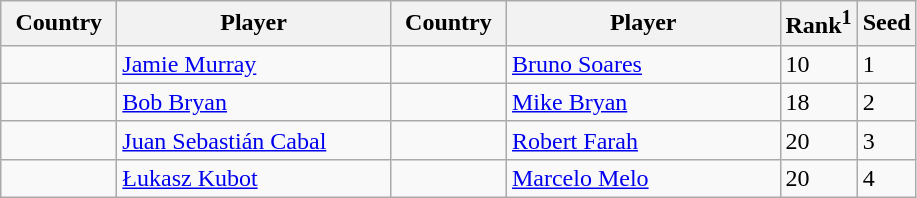<table class="sortable wikitable">
<tr>
<th width="70">Country</th>
<th width="175">Player</th>
<th width="70">Country</th>
<th width="175">Player</th>
<th>Rank<sup>1</sup></th>
<th>Seed</th>
</tr>
<tr>
<td></td>
<td><a href='#'>Jamie Murray</a></td>
<td></td>
<td><a href='#'>Bruno Soares</a></td>
<td>10</td>
<td>1</td>
</tr>
<tr>
<td></td>
<td><a href='#'>Bob Bryan</a></td>
<td></td>
<td><a href='#'>Mike Bryan</a></td>
<td>18</td>
<td>2</td>
</tr>
<tr>
<td></td>
<td><a href='#'>Juan Sebastián Cabal</a></td>
<td></td>
<td><a href='#'>Robert Farah</a></td>
<td>20</td>
<td>3</td>
</tr>
<tr>
<td></td>
<td><a href='#'>Łukasz Kubot</a></td>
<td></td>
<td><a href='#'>Marcelo Melo</a></td>
<td>20</td>
<td>4</td>
</tr>
</table>
